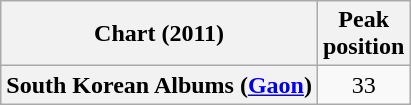<table class="wikitable plainrowheaders" style="text-align:center">
<tr>
<th scope="col">Chart (2011)</th>
<th scope="col">Peak<br>position</th>
</tr>
<tr>
<th scope="row">South Korean Albums (<a href='#'>Gaon</a>)</th>
<td>33</td>
</tr>
</table>
